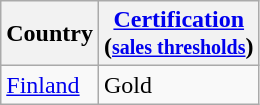<table class="wikitable sortable">
<tr>
<th>Country</th>
<th><a href='#'>Certification</a><br>(<small><a href='#'>sales thresholds</a></small>)</th>
</tr>
<tr>
<td><a href='#'>Finland</a></td>
<td>Gold</td>
</tr>
</table>
